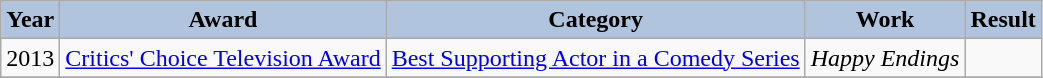<table class="wikitable">
<tr style="text-align:center;">
<th style="background:#B0C4DE">Year</th>
<th style="background:#B0C4DE">Award</th>
<th style="background:#B0C4DE">Category</th>
<th style="background:#B0C4DE">Work</th>
<th style="background:#B0C4DE">Result</th>
</tr>
<tr>
<td>2013</td>
<td><a href='#'>Critics' Choice Television Award</a></td>
<td><a href='#'>Best Supporting Actor in a Comedy Series</a></td>
<td><em>Happy Endings</em></td>
<td></td>
</tr>
<tr>
</tr>
</table>
